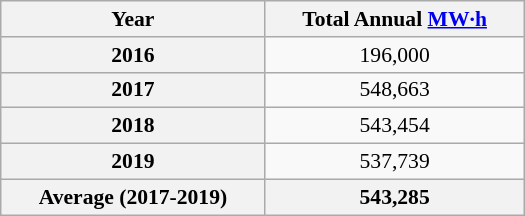<table class=wikitable style="text-align:center; font-size:0.9em; width:350px;">
<tr>
<th>Year</th>
<th>Total Annual <a href='#'>MW·h</a></th>
</tr>
<tr>
<th>2016</th>
<td>196,000</td>
</tr>
<tr>
<th>2017</th>
<td>548,663</td>
</tr>
<tr>
<th>2018</th>
<td>543,454</td>
</tr>
<tr>
<th>2019</th>
<td>537,739</td>
</tr>
<tr>
<th>Average (2017-2019)</th>
<th>543,285</th>
</tr>
</table>
